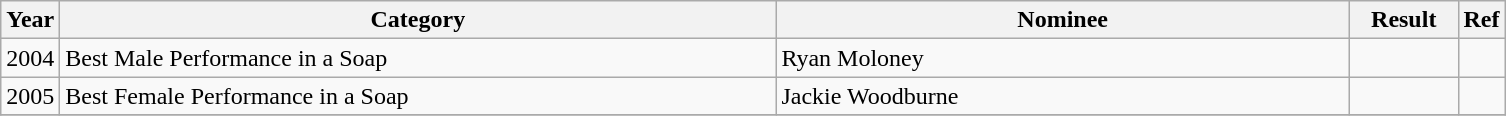<table class="wikitable">
<tr>
<th>Year</th>
<th width="470">Category</th>
<th width="375">Nominee</th>
<th width="65">Result</th>
<th>Ref</th>
</tr>
<tr>
<td>2004</td>
<td>Best Male Performance in a Soap</td>
<td>Ryan Moloney</td>
<td></td>
<td align="center"></td>
</tr>
<tr>
<td>2005</td>
<td>Best Female Performance in a Soap</td>
<td>Jackie Woodburne</td>
<td></td>
<td align="center"></td>
</tr>
<tr>
</tr>
</table>
